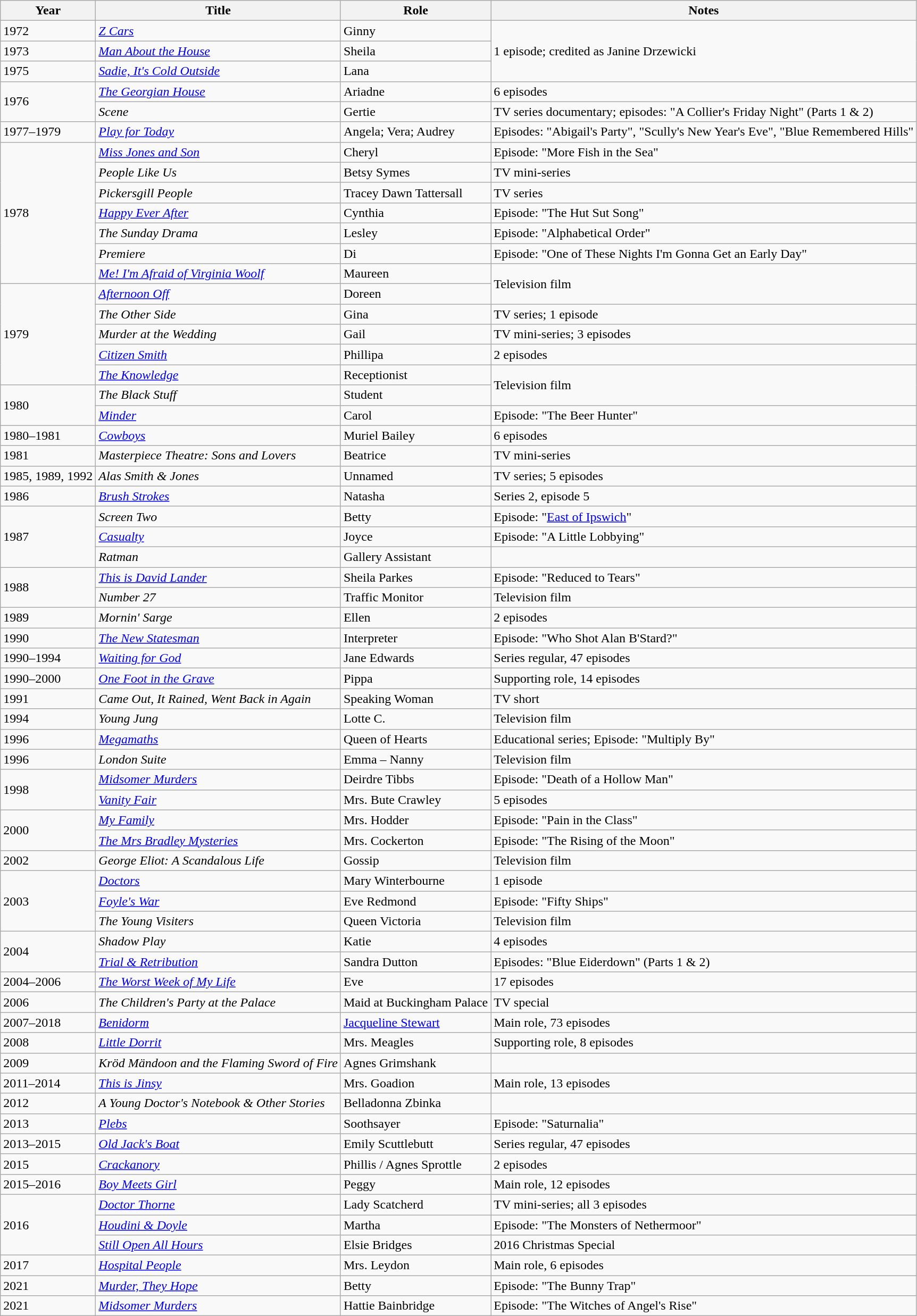<table class="wikitable sortable">
<tr>
<th>Year</th>
<th>Title</th>
<th>Role</th>
<th class="unsortable">Notes</th>
</tr>
<tr>
<td>1972</td>
<td><em><a href='#'>Z Cars</a></em></td>
<td>Ginny</td>
<td rowspan="3">1 episode; credited as Janine Drzewicki</td>
</tr>
<tr>
<td>1973</td>
<td><em><a href='#'>Man About the House</a></em></td>
<td>Sheila</td>
</tr>
<tr>
<td>1975</td>
<td><em><a href='#'>Sadie, It's Cold Outside</a></em></td>
<td>Lana</td>
</tr>
<tr>
<td rowspan="2">1976</td>
<td><em><a href='#'>The Georgian House</a></em></td>
<td>Ariadne</td>
<td>6 episodes</td>
</tr>
<tr>
<td><em>Scene</em></td>
<td>Gertie</td>
<td>TV series documentary; episodes: "A Collier's Friday Night" (Parts 1 & 2)</td>
</tr>
<tr>
<td>1977–1979</td>
<td><em><a href='#'>Play for Today</a></em></td>
<td>Angela; Vera; Audrey</td>
<td>Episodes: "Abigail's Party", "Scully's New Year's Eve", "Blue Remembered Hills"</td>
</tr>
<tr>
<td rowspan="7">1978</td>
<td><em><a href='#'>Miss Jones and Son</a></em></td>
<td>Cheryl</td>
<td>Episode: "More Fish in the Sea"</td>
</tr>
<tr>
<td><em>People Like Us</em></td>
<td>Betsy Symes</td>
<td>TV mini-series</td>
</tr>
<tr>
<td><em>Pickersgill People</em></td>
<td>Tracey Dawn Tattersall</td>
<td>TV series</td>
</tr>
<tr>
<td><em><a href='#'>Happy Ever After</a></em></td>
<td>Cynthia</td>
<td>Episode: "The Hut Sut Song"</td>
</tr>
<tr>
<td><em>The Sunday  Drama</em></td>
<td>Lesley</td>
<td>Episode: "Alphabetical Order"</td>
</tr>
<tr>
<td><em>Premiere</em></td>
<td>Di</td>
<td>Episode: "One of These Nights I'm Gonna Get an Early Day"</td>
</tr>
<tr>
<td><em><a href='#'>Me! I'm Afraid of Virginia Woolf</a></em></td>
<td>Maureen</td>
<td rowspan="2">Television film</td>
</tr>
<tr>
<td rowspan="5">1979</td>
<td><em><a href='#'>Afternoon Off</a></em></td>
<td>Doreen</td>
</tr>
<tr>
<td><em>The Other Side</em></td>
<td>Gina</td>
<td>TV series; 1 episode</td>
</tr>
<tr>
<td><em>Murder at the Wedding</em></td>
<td>Gail</td>
<td>TV mini-series; 3 episodes</td>
</tr>
<tr>
<td><em><a href='#'>Citizen Smith</a></em></td>
<td>Phillipa</td>
<td>2 episodes</td>
</tr>
<tr>
<td><em><a href='#'>The Knowledge</a></em></td>
<td>Receptionist</td>
<td rowspan="2">Television film</td>
</tr>
<tr>
<td rowspan="2">1980</td>
<td><em>The Black Stuff</em></td>
<td>Student</td>
</tr>
<tr>
<td><em><a href='#'>Minder</a></em></td>
<td>Carol</td>
<td>Episode: "The Beer Hunter"</td>
</tr>
<tr>
<td>1980–1981</td>
<td><em><a href='#'>Cowboys</a></em></td>
<td>Muriel Bailey</td>
<td>6 episodes</td>
</tr>
<tr>
<td>1981</td>
<td><em>Masterpiece Theatre: Sons and Lovers</em></td>
<td>Beatrice</td>
<td>TV mini-series</td>
</tr>
<tr>
<td>1985, 1989, 1992</td>
<td><em>Alas Smith & Jones</em></td>
<td>Unnamed</td>
<td>TV series; 5 episodes</td>
</tr>
<tr>
<td>1986</td>
<td><em><a href='#'>Brush Strokes</a></em></td>
<td>Natasha</td>
<td>Series 2, episode 5</td>
</tr>
<tr>
<td rowspan="3">1987</td>
<td><em>Screen Two</em></td>
<td>Betty</td>
<td>Episode: "<a href='#'>East of Ipswich</a>"</td>
</tr>
<tr>
<td><em><a href='#'>Casualty</a></em></td>
<td>Joyce</td>
<td>Episode: "A Little Lobbying"</td>
</tr>
<tr>
<td><em>Ratman</em></td>
<td>Gallery Assistant</td>
<td></td>
</tr>
<tr>
<td rowspan="2">1988</td>
<td><em><a href='#'>This is David Lander</a></em></td>
<td>Sheila Parkes</td>
<td>Episode: "Reduced to Tears"</td>
</tr>
<tr>
<td><em>Number 27</em></td>
<td>Traffic Monitor</td>
<td>Television film</td>
</tr>
<tr>
<td>1989</td>
<td><em>Mornin' Sarge</em></td>
<td>Ellen</td>
<td>2 episodes</td>
</tr>
<tr>
<td>1990</td>
<td><em><a href='#'>The New Statesman</a></em></td>
<td>Interpreter</td>
<td>Episode: "Who Shot Alan B'Stard?"</td>
</tr>
<tr>
<td>1990–1994</td>
<td><em><a href='#'>Waiting for God</a></em></td>
<td>Jane Edwards</td>
<td>Series regular, 47 episodes</td>
</tr>
<tr>
<td>1990–2000</td>
<td><em><a href='#'>One Foot in the Grave</a></em></td>
<td>Pippa</td>
<td>Supporting role, 14 episodes</td>
</tr>
<tr>
<td>1991</td>
<td><em>Came Out, It Rained, Went Back in Again</em></td>
<td>Speaking Woman</td>
<td>TV short</td>
</tr>
<tr>
<td>1994</td>
<td><em>Young Jung</em></td>
<td>Lotte C.</td>
<td>Television film</td>
</tr>
<tr>
<td>1996</td>
<td><em><a href='#'>Megamaths</a></em></td>
<td>Queen of Hearts</td>
<td>Educational series; Episode: "Multiply By"</td>
</tr>
<tr>
<td>1996</td>
<td><em>London Suite</em></td>
<td>Emma – Nanny</td>
<td>Television film</td>
</tr>
<tr>
<td rowspan="2">1998</td>
<td><em><a href='#'>Midsomer Murders</a></em></td>
<td>Deirdre Tibbs</td>
<td>Episode: "Death of a Hollow Man"</td>
</tr>
<tr>
<td><em><a href='#'>Vanity Fair</a></em></td>
<td>Mrs. Bute Crawley</td>
<td>5 episodes</td>
</tr>
<tr>
<td rowspan="2">2000</td>
<td><em><a href='#'>My Family</a></em></td>
<td>Mrs. Hodder</td>
<td>Episode: "Pain in the Class"</td>
</tr>
<tr>
<td><em><a href='#'>The Mrs Bradley Mysteries</a></em></td>
<td>Mrs. Cockerton</td>
<td>Episode: "The Rising of the Moon"</td>
</tr>
<tr>
<td>2002</td>
<td><em>George Eliot: A Scandalous Life</em></td>
<td>Gossip</td>
<td>Television film</td>
</tr>
<tr>
<td rowspan="3">2003</td>
<td><em><a href='#'>Doctors</a></em></td>
<td>Mary Winterbourne</td>
<td>1 episode</td>
</tr>
<tr>
<td><em><a href='#'>Foyle's War</a></em></td>
<td>Eve Redmond</td>
<td>Episode: "Fifty Ships"</td>
</tr>
<tr>
<td><em>The Young Visiters</em></td>
<td>Queen Victoria</td>
<td>Television film</td>
</tr>
<tr>
<td rowspan="2">2004</td>
<td><em>Shadow Play</em></td>
<td>Katie</td>
<td>4 episodes</td>
</tr>
<tr>
<td><em><a href='#'>Trial & Retribution</a></em></td>
<td>Sandra Dutton</td>
<td>Episodes: "Blue Eiderdown" (Parts 1 & 2)</td>
</tr>
<tr>
<td>2004–2006</td>
<td><em><a href='#'>The Worst Week of My Life</a></em></td>
<td>Eve</td>
<td>17 episodes</td>
</tr>
<tr>
<td>2006</td>
<td><em>The Children's Party at the Palace</em></td>
<td>Maid at Buckingham Palace</td>
<td>TV special</td>
</tr>
<tr>
<td>2007–2018</td>
<td><em><a href='#'>Benidorm</a></em></td>
<td><a href='#'>Jacqueline Stewart</a></td>
<td>Main role, 73 episodes</td>
</tr>
<tr>
<td>2008</td>
<td><em><a href='#'>Little Dorrit</a></em></td>
<td>Mrs. Meagles</td>
<td>Supporting role, 8 episodes</td>
</tr>
<tr>
<td>2009</td>
<td><em>Kröd Mändoon and the Flaming Sword of Fire</em></td>
<td>Agnes Grimshank</td>
<td></td>
</tr>
<tr>
<td>2011–2014</td>
<td><em><a href='#'>This is Jinsy</a></em></td>
<td>Mrs. Goadion</td>
<td>Main role, 13 episodes</td>
</tr>
<tr>
<td>2012</td>
<td><em>A Young Doctor's Notebook & Other Stories</em></td>
<td>Belladonna Zbinka</td>
<td></td>
</tr>
<tr>
<td>2013</td>
<td><em><a href='#'>Plebs</a></em></td>
<td>Soothsayer</td>
<td>Episode: "Saturnalia"</td>
</tr>
<tr>
<td>2013–2015</td>
<td><em><a href='#'>Old Jack's Boat</a></em></td>
<td>Emily Scuttlebutt</td>
<td>Series regular, 47 episodes</td>
</tr>
<tr>
<td>2015</td>
<td><em><a href='#'>Crackanory</a></em></td>
<td>Phillis / Agnes Sprottle</td>
<td>2 episodes</td>
</tr>
<tr>
<td>2015–2016</td>
<td><em><a href='#'>Boy Meets Girl</a></em></td>
<td>Peggy</td>
<td>Main role, 12 episodes</td>
</tr>
<tr>
<td rowspan="3">2016</td>
<td><em><a href='#'>Doctor Thorne</a></em></td>
<td>Lady Scatcherd</td>
<td>TV mini-series; all 3 episodes</td>
</tr>
<tr>
<td><em><a href='#'>Houdini & Doyle</a></em></td>
<td>Martha</td>
<td>Episode: "The Monsters of Nethermoor"</td>
</tr>
<tr>
<td><em><a href='#'>Still Open All Hours</a></em></td>
<td>Elsie Bridges</td>
<td>2016 Christmas Special</td>
</tr>
<tr>
<td>2017</td>
<td><em><a href='#'>Hospital People</a></em></td>
<td>Mrs. Leydon</td>
<td>Main role, 6 episodes</td>
</tr>
<tr>
<td>2021</td>
<td><em><a href='#'>Murder, They Hope</a></em></td>
<td>Betty</td>
<td>Episode: "The Bunny Trap"</td>
</tr>
<tr>
<td>2021</td>
<td><em><a href='#'>Midsomer Murders</a></em></td>
<td>Hattie Bainbridge</td>
<td>Episode: "The Witches of Angel's Rise"</td>
</tr>
</table>
